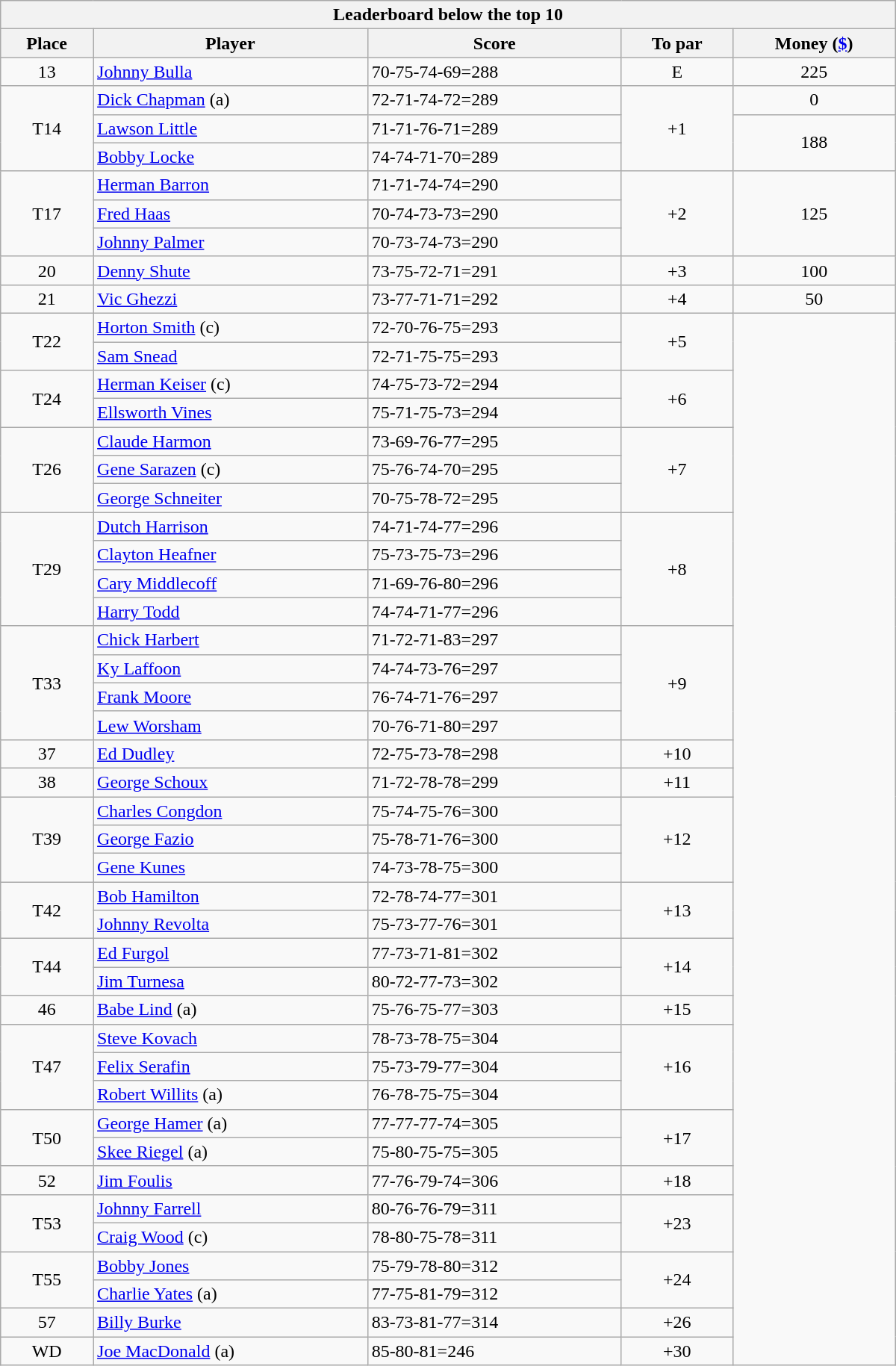<table class="collapsible collapsed wikitable" style="width:50em; margin-top:-1px">
<tr>
<th scope="col" colspan="6">Leaderboard below the top 10</th>
</tr>
<tr>
<th>Place</th>
<th>Player</th>
<th>Score</th>
<th>To par</th>
<th>Money (<a href='#'>$</a>)</th>
</tr>
<tr>
<td align=center>13</td>
<td> <a href='#'>Johnny Bulla</a></td>
<td>70-75-74-69=288</td>
<td align=center>E</td>
<td align=center>225</td>
</tr>
<tr>
<td rowspan=3 align=center>T14</td>
<td> <a href='#'>Dick Chapman</a> (a)</td>
<td>72-71-74-72=289</td>
<td rowspan=3 align=center>+1</td>
<td align=center>0</td>
</tr>
<tr>
<td> <a href='#'>Lawson Little</a></td>
<td>71-71-76-71=289</td>
<td rowspan=2 align=center>188</td>
</tr>
<tr>
<td> <a href='#'>Bobby Locke</a></td>
<td>74-74-71-70=289</td>
</tr>
<tr>
<td rowspan=3 align=center>T17</td>
<td> <a href='#'>Herman Barron</a></td>
<td>71-71-74-74=290</td>
<td rowspan=3 align=center>+2</td>
<td rowspan=3 align=center>125</td>
</tr>
<tr>
<td> <a href='#'>Fred Haas</a></td>
<td>70-74-73-73=290</td>
</tr>
<tr>
<td> <a href='#'>Johnny Palmer</a></td>
<td>70-73-74-73=290</td>
</tr>
<tr>
<td align=center>20</td>
<td> <a href='#'>Denny Shute</a></td>
<td>73-75-72-71=291</td>
<td align=center>+3</td>
<td align=center>100</td>
</tr>
<tr>
<td align=center>21</td>
<td> <a href='#'>Vic Ghezzi</a></td>
<td>73-77-71-71=292</td>
<td align=center>+4</td>
<td align=center>50</td>
</tr>
<tr>
<td rowspan=2 align=center>T22</td>
<td> <a href='#'>Horton Smith</a> (c)</td>
<td>72-70-76-75=293</td>
<td rowspan=2 align=center>+5</td>
<td rowspan=37 align=center></td>
</tr>
<tr>
<td> <a href='#'>Sam Snead</a></td>
<td>72-71-75-75=293</td>
</tr>
<tr>
<td rowspan=2 align=center>T24</td>
<td> <a href='#'>Herman Keiser</a> (c)</td>
<td>74-75-73-72=294</td>
<td rowspan=2 align=center>+6</td>
</tr>
<tr>
<td> <a href='#'>Ellsworth Vines</a></td>
<td>75-71-75-73=294</td>
</tr>
<tr>
<td rowspan=3 align=center>T26</td>
<td> <a href='#'>Claude Harmon</a></td>
<td>73-69-76-77=295</td>
<td rowspan=3 align=center>+7</td>
</tr>
<tr>
<td> <a href='#'>Gene Sarazen</a> (c)</td>
<td>75-76-74-70=295</td>
</tr>
<tr>
<td> <a href='#'>George Schneiter</a></td>
<td>70-75-78-72=295</td>
</tr>
<tr>
<td rowspan=4 align=center>T29</td>
<td> <a href='#'>Dutch Harrison</a></td>
<td>74-71-74-77=296</td>
<td rowspan=4 align=center>+8</td>
</tr>
<tr>
<td> <a href='#'>Clayton Heafner</a></td>
<td>75-73-75-73=296</td>
</tr>
<tr>
<td> <a href='#'>Cary Middlecoff</a></td>
<td>71-69-76-80=296</td>
</tr>
<tr>
<td> <a href='#'>Harry Todd</a></td>
<td>74-74-71-77=296</td>
</tr>
<tr>
<td rowspan=4 align=center>T33</td>
<td> <a href='#'>Chick Harbert</a></td>
<td>71-72-71-83=297</td>
<td rowspan=4 align=center>+9</td>
</tr>
<tr>
<td> <a href='#'>Ky Laffoon</a></td>
<td>74-74-73-76=297</td>
</tr>
<tr>
<td> <a href='#'>Frank Moore</a></td>
<td>76-74-71-76=297</td>
</tr>
<tr>
<td> <a href='#'>Lew Worsham</a></td>
<td>70-76-71-80=297</td>
</tr>
<tr>
<td align=center>37</td>
<td> <a href='#'>Ed Dudley</a></td>
<td>72-75-73-78=298</td>
<td align=center>+10</td>
</tr>
<tr>
<td align=center>38</td>
<td> <a href='#'>George Schoux</a></td>
<td>71-72-78-78=299</td>
<td align=center>+11</td>
</tr>
<tr>
<td rowspan=3 align=center>T39</td>
<td> <a href='#'>Charles Congdon</a></td>
<td>75-74-75-76=300</td>
<td rowspan=3 align=center>+12</td>
</tr>
<tr>
<td> <a href='#'>George Fazio</a></td>
<td>75-78-71-76=300</td>
</tr>
<tr>
<td> <a href='#'>Gene Kunes</a></td>
<td>74-73-78-75=300</td>
</tr>
<tr>
<td rowspan=2 align=center>T42</td>
<td> <a href='#'>Bob Hamilton</a></td>
<td>72-78-74-77=301</td>
<td rowspan=2 align=center>+13</td>
</tr>
<tr>
<td> <a href='#'>Johnny Revolta</a></td>
<td>75-73-77-76=301</td>
</tr>
<tr>
<td rowspan=2 align=center>T44</td>
<td> <a href='#'>Ed Furgol</a></td>
<td>77-73-71-81=302</td>
<td rowspan=2 align=center>+14</td>
</tr>
<tr>
<td> <a href='#'>Jim Turnesa</a></td>
<td>80-72-77-73=302</td>
</tr>
<tr>
<td align=center>46</td>
<td> <a href='#'>Babe Lind</a> (a)</td>
<td>75-76-75-77=303</td>
<td align=center>+15</td>
</tr>
<tr>
<td rowspan=3 align=center>T47</td>
<td> <a href='#'>Steve Kovach</a></td>
<td>78-73-78-75=304</td>
<td rowspan=3 align=center>+16</td>
</tr>
<tr>
<td> <a href='#'>Felix Serafin</a></td>
<td>75-73-79-77=304</td>
</tr>
<tr>
<td> <a href='#'>Robert Willits</a> (a)</td>
<td>76-78-75-75=304</td>
</tr>
<tr>
<td rowspan=2 align=center>T50</td>
<td> <a href='#'>George Hamer</a> (a)</td>
<td>77-77-77-74=305</td>
<td rowspan=2 align=center>+17</td>
</tr>
<tr>
<td> <a href='#'>Skee Riegel</a> (a)</td>
<td>75-80-75-75=305</td>
</tr>
<tr>
<td align=center>52</td>
<td> <a href='#'>Jim Foulis</a></td>
<td>77-76-79-74=306</td>
<td align=center>+18</td>
</tr>
<tr>
<td rowspan=2 align=center>T53</td>
<td> <a href='#'>Johnny Farrell</a></td>
<td>80-76-76-79=311</td>
<td rowspan=2 align=center>+23</td>
</tr>
<tr>
<td> <a href='#'>Craig Wood</a> (c)</td>
<td>78-80-75-78=311</td>
</tr>
<tr>
<td rowspan=2 align=center>T55</td>
<td> <a href='#'>Bobby Jones</a></td>
<td>75-79-78-80=312</td>
<td rowspan=2 align=center>+24</td>
</tr>
<tr>
<td> <a href='#'>Charlie Yates</a> (a)</td>
<td>77-75-81-79=312</td>
</tr>
<tr>
<td align=center>57</td>
<td> <a href='#'>Billy Burke</a></td>
<td>83-73-81-77=314</td>
<td align=center>+26</td>
</tr>
<tr>
<td align=center>WD</td>
<td> <a href='#'>Joe MacDonald</a> (a)</td>
<td>85-80-81=246</td>
<td align=center>+30</td>
</tr>
</table>
